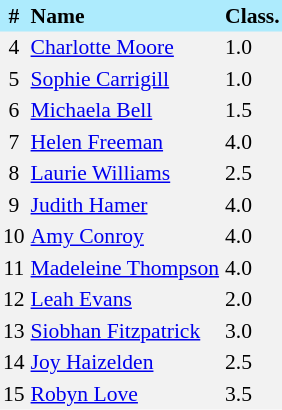<table border=0 cellpadding=2 cellspacing=0  |- bgcolor=#F2F2F2 style="text-align:center; font-size:90%;">
<tr bgcolor=#ADEBFD>
<th>#</th>
<th align=left>Name</th>
<th align=left>Class.</th>
</tr>
<tr>
<td>4</td>
<td align=left><a href='#'>Charlotte Moore</a></td>
<td align=left>1.0</td>
</tr>
<tr>
<td>5</td>
<td align=left><a href='#'>Sophie Carrigill</a></td>
<td align=left>1.0</td>
</tr>
<tr>
<td>6</td>
<td align=left><a href='#'>Michaela Bell</a></td>
<td align=left>1.5</td>
</tr>
<tr>
<td>7</td>
<td align=left><a href='#'>Helen Freeman</a></td>
<td align=left>4.0</td>
</tr>
<tr>
<td>8</td>
<td align=left><a href='#'>Laurie Williams</a></td>
<td align=left>2.5</td>
</tr>
<tr>
<td>9</td>
<td align=left><a href='#'>Judith Hamer</a></td>
<td align=left>4.0</td>
</tr>
<tr>
<td>10</td>
<td align=left><a href='#'>Amy Conroy</a></td>
<td align=left>4.0</td>
</tr>
<tr>
<td>11</td>
<td align=left><a href='#'>Madeleine Thompson</a></td>
<td align=left>4.0</td>
</tr>
<tr>
<td>12</td>
<td align=left><a href='#'>Leah Evans</a></td>
<td align=left>2.0</td>
</tr>
<tr>
<td>13</td>
<td align=left><a href='#'>Siobhan Fitzpatrick</a></td>
<td align=left>3.0</td>
</tr>
<tr>
<td>14</td>
<td align=left><a href='#'>Joy Haizelden</a></td>
<td align=left>2.5</td>
</tr>
<tr>
<td>15</td>
<td align=left><a href='#'>Robyn Love</a></td>
<td align=left>3.5</td>
</tr>
</table>
